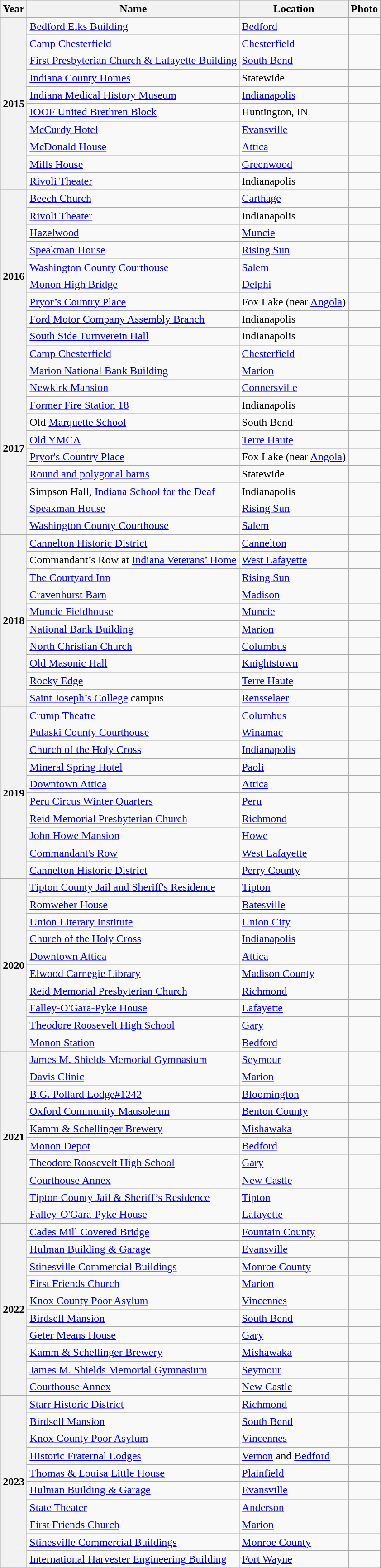<table class="wikitable">
<tr>
<th>Year</th>
<th>Name</th>
<th>Location</th>
<th>Photo</th>
</tr>
<tr>
<th rowspan="10">2015 </th>
<td><a href='#'>Bedford Elks Building</a></td>
<td><a href='#'>Bedford</a></td>
<td></td>
</tr>
<tr>
<td><a href='#'>Camp Chesterfield</a></td>
<td><a href='#'>Chesterfield</a></td>
<td></td>
</tr>
<tr>
<td><a href='#'>First Presbyterian Church & Lafayette Building</a></td>
<td><a href='#'>South Bend</a></td>
<td></td>
</tr>
<tr>
<td><a href='#'>Indiana County Homes</a></td>
<td>Statewide</td>
<td></td>
</tr>
<tr>
<td><a href='#'>Indiana Medical History Museum</a></td>
<td><a href='#'>Indianapolis</a></td>
<td></td>
</tr>
<tr>
<td><a href='#'>IOOF United Brethren Block</a></td>
<td>Huntington, IN</td>
<td></td>
</tr>
<tr>
<td><a href='#'>McCurdy Hotel</a></td>
<td><a href='#'>Evansville</a></td>
<td></td>
</tr>
<tr>
<td><a href='#'>McDonald House</a></td>
<td><a href='#'>Attica</a></td>
<td></td>
</tr>
<tr>
<td><a href='#'>Mills House</a></td>
<td><a href='#'>Greenwood</a></td>
<td></td>
</tr>
<tr>
<td><a href='#'>Rivoli Theater</a></td>
<td>Indianapolis</td>
<td></td>
</tr>
<tr>
<th rowspan="10">2016 </th>
<td><a href='#'>Beech Church</a></td>
<td><a href='#'>Carthage</a></td>
<td></td>
</tr>
<tr>
<td><a href='#'>Rivoli Theater</a></td>
<td>Indianapolis</td>
<td></td>
</tr>
<tr>
<td><a href='#'>Hazelwood</a></td>
<td><a href='#'>Muncie</a></td>
<td></td>
</tr>
<tr>
<td><a href='#'>Speakman House</a></td>
<td><a href='#'>Rising Sun</a></td>
<td></td>
</tr>
<tr>
<td><a href='#'>Washington County Courthouse</a></td>
<td><a href='#'>Salem</a></td>
<td></td>
</tr>
<tr>
<td><a href='#'>Monon High Bridge</a></td>
<td><a href='#'>Delphi</a></td>
<td></td>
</tr>
<tr>
<td><a href='#'>Pryor’s Country Place</a></td>
<td>Fox Lake (near <a href='#'>Angola</a>)</td>
<td></td>
</tr>
<tr>
<td><a href='#'>Ford Motor Company Assembly Branch</a></td>
<td>Indianapolis</td>
<td></td>
</tr>
<tr>
<td><a href='#'>South Side Turnverein Hall</a></td>
<td>Indianapolis</td>
<td></td>
</tr>
<tr>
<td><a href='#'>Camp Chesterfield</a></td>
<td><a href='#'>Chesterfield</a></td>
<td></td>
</tr>
<tr>
<th rowspan="10">2017 </th>
<td><a href='#'>Marion National Bank Building</a></td>
<td><a href='#'>Marion</a></td>
<td></td>
</tr>
<tr>
<td><a href='#'>Newkirk Mansion</a></td>
<td><a href='#'>Connersville</a></td>
<td></td>
</tr>
<tr>
<td><a href='#'>Former Fire Station 18</a></td>
<td>Indianapolis</td>
<td></td>
</tr>
<tr>
<td>Old <a href='#'>Marquette School</a></td>
<td>South Bend</td>
<td></td>
</tr>
<tr>
<td><a href='#'>Old YMCA</a></td>
<td><a href='#'>Terre Haute</a></td>
<td></td>
</tr>
<tr>
<td><a href='#'>Pryor's Country Place</a></td>
<td>Fox Lake (near <a href='#'>Angola</a>)</td>
<td></td>
</tr>
<tr>
<td><a href='#'>Round and polygonal barns</a></td>
<td>Statewide</td>
<td></td>
</tr>
<tr>
<td>Simpson Hall, <a href='#'>Indiana School for the Deaf</a></td>
<td>Indianapolis</td>
<td></td>
</tr>
<tr>
<td><a href='#'>Speakman House</a></td>
<td><a href='#'>Rising Sun</a></td>
<td></td>
</tr>
<tr>
<td><a href='#'>Washington County Courthouse</a></td>
<td><a href='#'>Salem</a></td>
<td></td>
</tr>
<tr>
<th rowspan="10">2018 </th>
<td><a href='#'>Cannelton Historic District</a></td>
<td><a href='#'>Cannelton</a></td>
<td></td>
</tr>
<tr>
<td>Commandant’s Row at <a href='#'>Indiana Veterans’ Home</a></td>
<td><a href='#'>West Lafayette</a></td>
<td></td>
</tr>
<tr>
<td><a href='#'>The Courtyard Inn</a></td>
<td><a href='#'>Rising Sun</a></td>
<td></td>
</tr>
<tr>
<td><a href='#'>Cravenhurst Barn</a></td>
<td><a href='#'>Madison</a></td>
<td></td>
</tr>
<tr>
<td><a href='#'>Muncie Fieldhouse</a></td>
<td><a href='#'>Muncie</a></td>
<td></td>
</tr>
<tr>
<td><a href='#'>National Bank Building</a></td>
<td><a href='#'>Marion</a></td>
<td></td>
</tr>
<tr>
<td><a href='#'>North Christian Church</a></td>
<td><a href='#'>Columbus</a></td>
<td></td>
</tr>
<tr>
<td><a href='#'>Old Masonic Hall</a></td>
<td><a href='#'>Knightstown</a></td>
<td></td>
</tr>
<tr>
<td><a href='#'>Rocky Edge</a></td>
<td><a href='#'>Terre Haute</a></td>
<td></td>
</tr>
<tr>
<td><a href='#'>Saint Joseph’s College</a> campus</td>
<td><a href='#'>Rensselaer</a></td>
<td></td>
</tr>
<tr>
<th rowspan="10">2019 </th>
<td><a href='#'>Crump Theatre</a></td>
<td><a href='#'>Columbus</a></td>
<td></td>
</tr>
<tr>
<td><a href='#'>Pulaski County Courthouse</a></td>
<td><a href='#'>Winamac</a></td>
<td></td>
</tr>
<tr>
<td><a href='#'>Church of the Holy Cross</a></td>
<td><a href='#'>Indianapolis</a></td>
<td></td>
</tr>
<tr>
<td><a href='#'>Mineral Spring Hotel</a></td>
<td><a href='#'>Paoli</a></td>
<td></td>
</tr>
<tr>
<td><a href='#'>Downtown Attica</a></td>
<td><a href='#'>Attica</a></td>
<td></td>
</tr>
<tr>
<td><a href='#'>Peru Circus Winter Quarters</a></td>
<td><a href='#'>Peru</a></td>
<td></td>
</tr>
<tr>
<td><a href='#'>Reid Memorial Presbyterian Church</a></td>
<td><a href='#'>Richmond</a></td>
<td></td>
</tr>
<tr>
<td><a href='#'>John Howe Mansion</a></td>
<td><a href='#'>Howe</a></td>
<td></td>
</tr>
<tr>
<td><a href='#'>Commandant's Row</a></td>
<td><a href='#'>West Lafayette</a></td>
<td></td>
</tr>
<tr>
<td><a href='#'>Cannelton Historic District</a></td>
<td><a href='#'>Perry County</a></td>
<td></td>
</tr>
<tr>
<th rowspan="10">2020 </th>
<td><a href='#'>Tipton County Jail and Sheriff's Residence</a></td>
<td><a href='#'>Tipton</a></td>
<td></td>
</tr>
<tr>
<td><a href='#'>Romweber House</a></td>
<td><a href='#'>Batesville</a></td>
<td></td>
</tr>
<tr>
<td><a href='#'>Union Literary Institute</a></td>
<td><a href='#'>Union City</a></td>
<td></td>
</tr>
<tr>
<td><a href='#'>Church of the Holy Cross</a></td>
<td><a href='#'>Indianapolis</a></td>
<td></td>
</tr>
<tr>
<td><a href='#'>Downtown Attica</a></td>
<td><a href='#'>Attica</a></td>
<td></td>
</tr>
<tr>
<td><a href='#'>Elwood Carnegie Library</a></td>
<td><a href='#'>Madison County</a></td>
<td></td>
</tr>
<tr>
<td><a href='#'>Reid Memorial Presbyterian Church</a></td>
<td><a href='#'>Richmond</a></td>
<td></td>
</tr>
<tr>
<td><a href='#'>Falley-O'Gara-Pyke House</a></td>
<td><a href='#'>Lafayette</a></td>
<td></td>
</tr>
<tr>
<td><a href='#'>Theodore Roosevelt High School</a></td>
<td><a href='#'>Gary</a></td>
<td></td>
</tr>
<tr>
<td><a href='#'>Monon Station</a></td>
<td><a href='#'>Bedford</a></td>
<td></td>
</tr>
<tr>
<th rowspan="10">2021 </th>
<td><a href='#'>James M. Shields Memorial Gymnasium</a></td>
<td><a href='#'>Seymour</a></td>
<td></td>
</tr>
<tr>
<td><a href='#'>Davis Clinic</a></td>
<td><a href='#'>Marion</a></td>
<td></td>
</tr>
<tr>
<td><a href='#'>B.G. Pollard Lodge#1242</a></td>
<td><a href='#'>Bloomington</a></td>
<td></td>
</tr>
<tr>
<td><a href='#'>Oxford Community Mausoleum</a></td>
<td><a href='#'>Benton County</a></td>
<td></td>
</tr>
<tr>
<td><a href='#'>Kamm & Schellinger Brewery</a></td>
<td><a href='#'>Mishawaka</a></td>
<td></td>
</tr>
<tr>
<td><a href='#'>Monon Depot</a></td>
<td><a href='#'>Bedford</a></td>
<td></td>
</tr>
<tr>
<td><a href='#'>Theodore Roosevelt High School</a></td>
<td><a href='#'>Gary</a></td>
<td></td>
</tr>
<tr>
<td><a href='#'>Courthouse Annex</a></td>
<td><a href='#'>New Castle</a></td>
<td></td>
</tr>
<tr>
<td><a href='#'>Tipton County Jail & Sheriff’s Residence</a></td>
<td><a href='#'>Tipton</a></td>
<td></td>
</tr>
<tr>
<td><a href='#'>Falley-O'Gara-Pyke House</a></td>
<td><a href='#'>Lafayette</a></td>
<td></td>
</tr>
<tr>
<th rowspan="10">2022 </th>
<td><a href='#'>Cades Mill Covered Bridge</a></td>
<td><a href='#'>Fountain County</a></td>
<td></td>
</tr>
<tr>
<td><a href='#'>Hulman Building & Garage</a></td>
<td><a href='#'>Evansville</a></td>
<td></td>
</tr>
<tr>
<td><a href='#'>Stinesville Commercial Buildings</a></td>
<td><a href='#'>Monroe County</a></td>
<td></td>
</tr>
<tr>
<td><a href='#'>First Friends Church</a></td>
<td><a href='#'>Marion</a></td>
<td></td>
</tr>
<tr>
<td><a href='#'>Knox County Poor Asylum</a></td>
<td><a href='#'>Vincennes</a></td>
<td></td>
</tr>
<tr>
<td><a href='#'>Birdsell Mansion</a></td>
<td><a href='#'>South Bend</a></td>
<td></td>
</tr>
<tr>
<td><a href='#'>Geter Means House</a></td>
<td><a href='#'>Gary</a></td>
<td></td>
</tr>
<tr>
<td><a href='#'>Kamm & Schellinger Brewery</a></td>
<td><a href='#'>Mishawaka</a></td>
<td></td>
</tr>
<tr>
<td><a href='#'>James M. Shields Memorial Gymnasium</a></td>
<td><a href='#'>Seymour</a></td>
<td></td>
</tr>
<tr>
<td><a href='#'>Courthouse Annex</a></td>
<td><a href='#'>New Castle</a></td>
<td></td>
</tr>
<tr>
<th rowspan="10">2023 </th>
<td><a href='#'>Starr Historic District</a></td>
<td><a href='#'>Richmond</a></td>
<td></td>
</tr>
<tr>
<td><a href='#'>Birdsell Mansion</a></td>
<td><a href='#'>South Bend</a></td>
<td></td>
</tr>
<tr>
<td><a href='#'>Knox County Poor Asylum</a></td>
<td><a href='#'>Vincennes</a></td>
<td></td>
</tr>
<tr>
<td><a href='#'>Historic Fraternal Lodges</a></td>
<td><a href='#'>Vernon</a> and <a href='#'>Bedford</a></td>
<td></td>
</tr>
<tr>
<td><a href='#'>Thomas & Louisa Little House</a></td>
<td><a href='#'>Plainfield</a></td>
<td></td>
</tr>
<tr>
<td><a href='#'>Hulman Building & Garage</a></td>
<td><a href='#'>Evansville</a></td>
<td></td>
</tr>
<tr>
<td><a href='#'>State Theater</a></td>
<td><a href='#'>Anderson</a></td>
<td></td>
</tr>
<tr>
<td><a href='#'>First Friends Church</a></td>
<td><a href='#'>Marion</a></td>
<td></td>
</tr>
<tr>
<td><a href='#'>Stinesville Commercial Buildings</a></td>
<td><a href='#'>Monroe County</a></td>
<td></td>
</tr>
<tr>
<td><a href='#'>International Harvester Engineering Building</a></td>
<td><a href='#'>Fort Wayne</a></td>
<td></td>
</tr>
</table>
